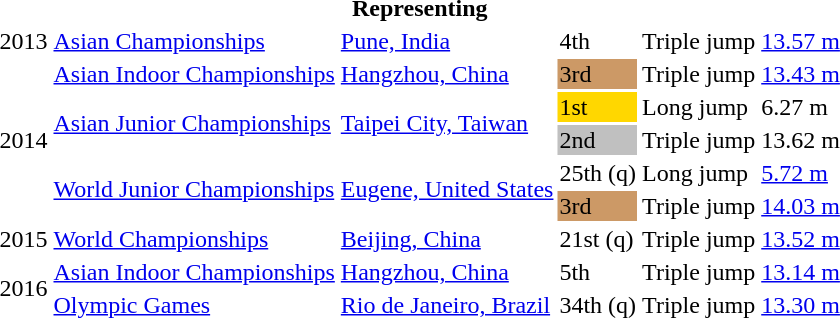<table>
<tr>
<th colspan="6">Representing </th>
</tr>
<tr>
<td>2013</td>
<td><a href='#'>Asian Championships</a></td>
<td><a href='#'>Pune, India</a></td>
<td>4th</td>
<td>Triple jump</td>
<td><a href='#'>13.57 m</a></td>
</tr>
<tr>
<td rowspan=5>2014</td>
<td><a href='#'>Asian Indoor Championships</a></td>
<td><a href='#'>Hangzhou, China</a></td>
<td bgcolor=cc9966>3rd</td>
<td>Triple jump</td>
<td><a href='#'>13.43 m</a></td>
</tr>
<tr>
<td rowspan=2><a href='#'>Asian Junior Championships</a></td>
<td rowspan=2><a href='#'>Taipei City, Taiwan</a></td>
<td bgcolor=gold>1st</td>
<td>Long jump</td>
<td>6.27 m</td>
</tr>
<tr>
<td bgcolor=silver>2nd</td>
<td>Triple jump</td>
<td>13.62 m</td>
</tr>
<tr>
<td rowspan=2><a href='#'>World Junior Championships</a></td>
<td rowspan=2><a href='#'>Eugene, United States</a></td>
<td>25th (q)</td>
<td>Long jump</td>
<td><a href='#'>5.72 m</a></td>
</tr>
<tr>
<td bgcolor=cc9966>3rd</td>
<td>Triple jump</td>
<td><a href='#'>14.03 m</a></td>
</tr>
<tr>
<td>2015</td>
<td><a href='#'>World Championships</a></td>
<td><a href='#'>Beijing, China</a></td>
<td>21st (q)</td>
<td>Triple jump</td>
<td><a href='#'>13.52 m</a></td>
</tr>
<tr>
<td rowspan=2>2016</td>
<td><a href='#'>Asian Indoor Championships</a></td>
<td><a href='#'>Hangzhou, China</a></td>
<td>5th</td>
<td>Triple jump</td>
<td><a href='#'>13.14 m</a></td>
</tr>
<tr>
<td><a href='#'>Olympic Games</a></td>
<td><a href='#'>Rio de Janeiro, Brazil</a></td>
<td>34th (q)</td>
<td>Triple jump</td>
<td><a href='#'>13.30 m</a></td>
</tr>
</table>
